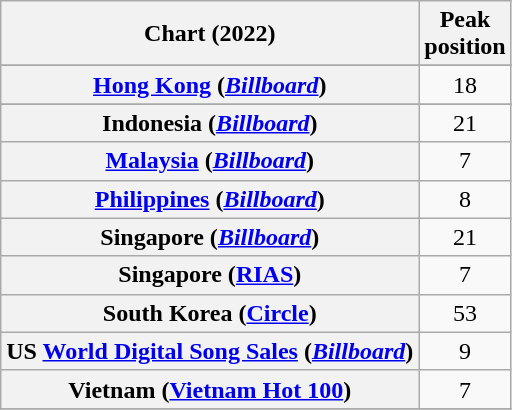<table class="wikitable sortable plainrowheaders" style="text-align:center">
<tr>
<th scope="col">Chart (2022)</th>
<th scope="col">Peak<br>position</th>
</tr>
<tr>
</tr>
<tr>
</tr>
<tr>
<th scope="row"><a href='#'>Hong Kong</a> (<em><a href='#'>Billboard</a></em>)</th>
<td>18</td>
</tr>
<tr>
</tr>
<tr>
<th scope="row">Indonesia (<em><a href='#'>Billboard</a></em>)</th>
<td>21</td>
</tr>
<tr>
<th scope="row"><a href='#'>Malaysia</a> (<em><a href='#'>Billboard</a></em>)</th>
<td>7</td>
</tr>
<tr>
<th scope="row"><a href='#'>Philippines</a> (<em><a href='#'>Billboard</a></em>)</th>
<td>8</td>
</tr>
<tr>
<th scope="row">Singapore (<em><a href='#'>Billboard</a></em>)</th>
<td>21</td>
</tr>
<tr>
<th scope="row">Singapore (<a href='#'>RIAS</a>)</th>
<td>7</td>
</tr>
<tr>
<th scope="row">South Korea (<a href='#'>Circle</a>)</th>
<td>53</td>
</tr>
<tr>
<th scope="row">US <a href='#'>World Digital Song Sales</a> (<em><a href='#'>Billboard</a></em>)</th>
<td>9</td>
</tr>
<tr>
<th scope="row">Vietnam (<a href='#'>Vietnam Hot 100</a>)</th>
<td>7</td>
</tr>
<tr>
</tr>
</table>
